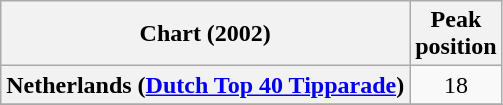<table class="wikitable sortable plainrowheaders" style="text-align:center">
<tr>
<th scope="col">Chart (2002)</th>
<th scope="col">Peak<br>position</th>
</tr>
<tr>
<th scope="row">Netherlands (<a href='#'>Dutch Top 40 Tipparade</a>)</th>
<td>18</td>
</tr>
<tr>
</tr>
<tr>
</tr>
<tr>
</tr>
<tr>
</tr>
</table>
